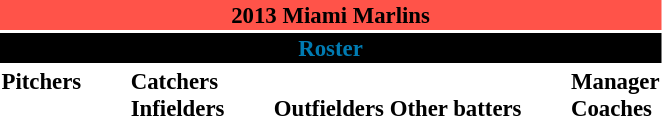<table class="toccolours" style="font-size: 95%;">
<tr>
<th colspan="10" style="background:#FF5349; color:black; text-align:center;">2013 Miami Marlins</th>
</tr>
<tr>
<td colspan="10" style="background:black; color:#007BB2;  text-align:center;"><strong>Roster</strong></td>
</tr>
<tr>
<td valign="top"><strong>Pitchers</strong><br>
























</td>
<td style="width:25px;"></td>
<td valign="top"><strong>Catchers</strong><br>




<strong>Infielders</strong>











</td>
<td style="width:25px;"></td>
<td valign="top"><br><strong>Outfielders</strong>









<strong>Other batters</strong>
</td>
<td style="width:25px;"></td>
<td valign="top"><strong>Manager</strong><br>
<strong>Coaches</strong>
  
 
 
 
 
 
 
 </td>
</tr>
</table>
